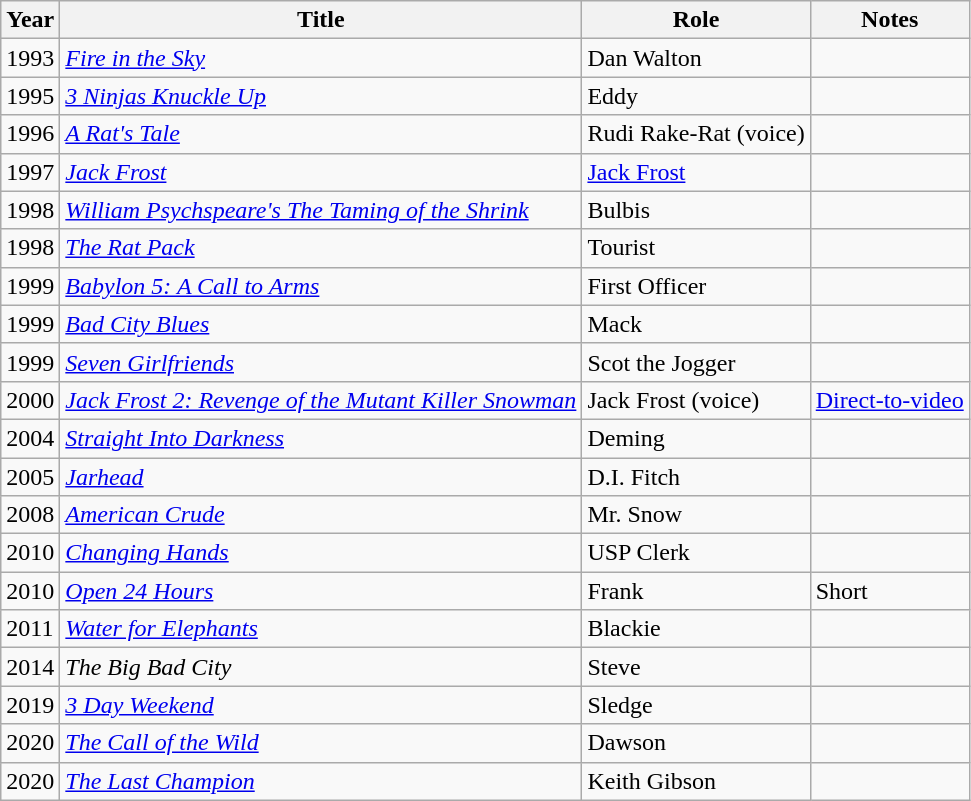<table class="wikitable sortable plainrowheaders" style="white-space:nowrap">
<tr>
<th>Year</th>
<th>Title</th>
<th>Role</th>
<th>Notes</th>
</tr>
<tr>
<td>1993</td>
<td><em><a href='#'>Fire in the Sky</a></em></td>
<td>Dan Walton</td>
<td></td>
</tr>
<tr>
<td>1995</td>
<td><em><a href='#'>3 Ninjas Knuckle Up</a></em></td>
<td>Eddy</td>
<td></td>
</tr>
<tr>
<td>1996</td>
<td><em><a href='#'>A Rat's Tale</a></em></td>
<td>Rudi Rake-Rat (voice)</td>
<td></td>
</tr>
<tr>
<td>1997</td>
<td><em><a href='#'>Jack Frost</a></em></td>
<td><a href='#'>Jack Frost</a></td>
<td></td>
</tr>
<tr>
<td>1998</td>
<td><em><a href='#'>William Psychspeare's The Taming of the Shrink</a></em></td>
<td>Bulbis</td>
<td></td>
</tr>
<tr>
<td>1998</td>
<td><em><a href='#'>The Rat Pack</a></em></td>
<td>Tourist</td>
<td></td>
</tr>
<tr>
<td>1999</td>
<td><em><a href='#'>Babylon 5: A Call to Arms</a></em></td>
<td>First Officer</td>
<td></td>
</tr>
<tr>
<td>1999</td>
<td><em><a href='#'>Bad City Blues</a></em></td>
<td>Mack</td>
<td></td>
</tr>
<tr>
<td>1999</td>
<td><em><a href='#'>Seven Girlfriends</a></em></td>
<td>Scot the Jogger</td>
<td></td>
</tr>
<tr>
<td>2000</td>
<td><em><a href='#'>Jack Frost 2: Revenge of the Mutant Killer Snowman</a></em></td>
<td>Jack Frost (voice)</td>
<td><a href='#'>Direct-to-video</a></td>
</tr>
<tr>
<td>2004</td>
<td><em><a href='#'>Straight Into Darkness</a></em></td>
<td>Deming</td>
<td></td>
</tr>
<tr>
<td>2005</td>
<td><em><a href='#'>Jarhead</a></em></td>
<td>D.I. Fitch</td>
<td></td>
</tr>
<tr>
<td>2008</td>
<td><em><a href='#'>American Crude</a></em></td>
<td>Mr. Snow</td>
<td></td>
</tr>
<tr>
<td>2010</td>
<td><em><a href='#'>Changing Hands</a></em></td>
<td>USP Clerk</td>
<td></td>
</tr>
<tr>
<td>2010</td>
<td><em><a href='#'>Open 24 Hours</a></em></td>
<td>Frank</td>
<td>Short</td>
</tr>
<tr>
<td>2011</td>
<td><em><a href='#'>Water for Elephants</a></em></td>
<td>Blackie</td>
<td></td>
</tr>
<tr>
<td>2014</td>
<td><em>The Big Bad City</em></td>
<td>Steve</td>
<td></td>
</tr>
<tr>
<td>2019</td>
<td><em><a href='#'>3 Day Weekend</a></em></td>
<td>Sledge</td>
<td></td>
</tr>
<tr>
<td>2020</td>
<td><em><a href='#'>The Call of the Wild</a></em></td>
<td>Dawson</td>
<td></td>
</tr>
<tr>
<td>2020</td>
<td><em><a href='#'>The Last Champion</a></em></td>
<td>Keith Gibson</td>
</tr>
</table>
